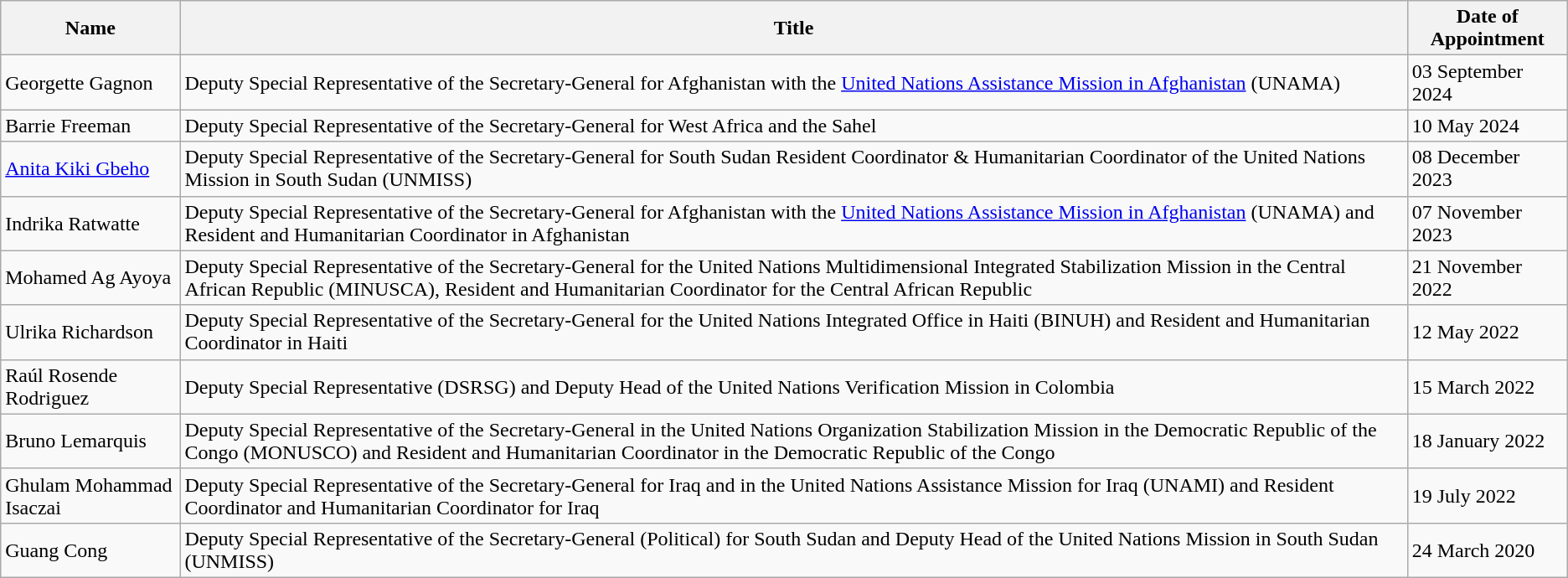<table class="wikitable sortable mw-collapsible mw-collapsed">
<tr>
<th>Name</th>
<th>Title</th>
<th>Date of Appointment</th>
</tr>
<tr>
<td>Georgette Gagnon</td>
<td>Deputy Special Representative of the Secretary-General for Afghanistan with the <a href='#'>United Nations Assistance Mission in Afghanistan</a> (UNAMA)</td>
<td>03 September 2024</td>
</tr>
<tr>
<td>Barrie Freeman</td>
<td>Deputy Special Representative of the Secretary-General for West Africa and the Sahel</td>
<td>10 May 2024</td>
</tr>
<tr>
<td><a href='#'>Anita Kiki Gbeho</a></td>
<td>Deputy Special Representative of the Secretary-General for South Sudan Resident Coordinator & Humanitarian Coordinator of the United Nations Mission in South Sudan (UNMISS)</td>
<td>08 December 2023</td>
</tr>
<tr>
<td>Indrika Ratwatte</td>
<td>Deputy Special Representative of the Secretary-General for Afghanistan with the <a href='#'>United Nations Assistance Mission in Afghanistan</a> (UNAMA) and Resident and Humanitarian Coordinator in Afghanistan</td>
<td>07 November 2023</td>
</tr>
<tr>
<td>Mohamed Ag Ayoya</td>
<td>Deputy Special Representative of the Secretary-General for the United Nations Multidimensional Integrated Stabilization Mission in the Central African Republic (MINUSCA), Resident and Humanitarian Coordinator for the Central African Republic</td>
<td>21 November  2022</td>
</tr>
<tr>
<td>Ulrika Richardson</td>
<td>Deputy Special Representative of the Secretary-General for the United Nations Integrated Office in Haiti (BINUH) and Resident and Humanitarian Coordinator in Haiti</td>
<td>12 May 2022</td>
</tr>
<tr>
<td>Raúl Rosende Rodriguez</td>
<td>Deputy Special Representative (DSRSG) and Deputy Head of the United Nations Verification Mission in Colombia</td>
<td>15 March 2022</td>
</tr>
<tr>
<td>Bruno Lemarquis</td>
<td>Deputy Special Representative of the Secretary-General in the United Nations Organization Stabilization Mission in the Democratic Republic of the Congo (MONUSCO) and Resident and Humanitarian Coordinator in the Democratic Republic of the Congo</td>
<td>18 January 2022</td>
</tr>
<tr>
<td>Ghulam Mohammad Isaczai</td>
<td>Deputy Special Representative of the Secretary-General for Iraq and in the United Nations Assistance Mission for Iraq (UNAMI) and Resident Coordinator and Humanitarian Coordinator for Iraq</td>
<td>19 July 2022</td>
</tr>
<tr>
<td>Guang Cong</td>
<td>Deputy Special Representative of the Secretary-General (Political) for South Sudan and Deputy Head of the United Nations Mission in South Sudan (UNMISS)</td>
<td>24 March 2020</td>
</tr>
</table>
